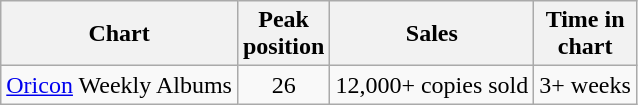<table class="wikitable">
<tr>
<th>Chart</th>
<th>Peak<br>position</th>
<th>Sales</th>
<th>Time in<br>chart</th>
</tr>
<tr>
<td><a href='#'>Oricon</a> Weekly Albums</td>
<td align="center">26</td>
<td>12,000+ copies sold</td>
<td>3+ weeks</td>
</tr>
</table>
